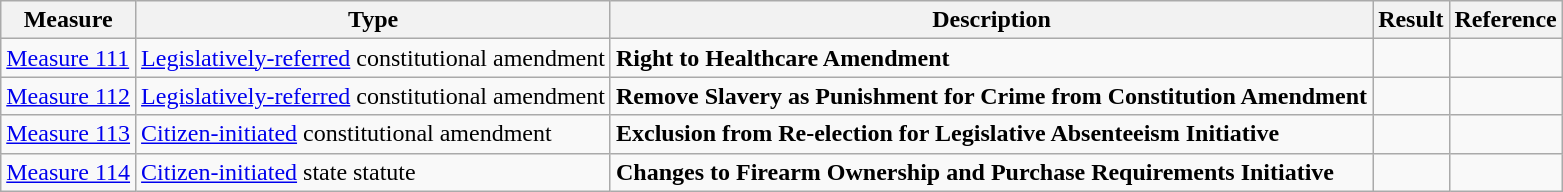<table class="wikitable">
<tr>
<th>Measure</th>
<th>Type</th>
<th>Description</th>
<th>Result</th>
<th>Reference</th>
</tr>
<tr>
<td><a href='#'>Measure 111</a></td>
<td><a href='#'>Legislatively-referred</a> constitutional amendment</td>
<td><strong>Right to Healthcare Amendment</strong></td>
<td></td>
<td></td>
</tr>
<tr>
<td><a href='#'>Measure 112</a></td>
<td><a href='#'>Legislatively-referred</a> constitutional amendment</td>
<td><strong>Remove Slavery as Punishment for Crime from Constitution Amendment</strong></td>
<td></td>
<td></td>
</tr>
<tr>
<td><a href='#'>Measure 113</a></td>
<td><a href='#'>Citizen-initiated</a> constitutional amendment</td>
<td><strong>Exclusion from Re-election for Legislative Absenteeism Initiative</strong></td>
<td></td>
<td></td>
</tr>
<tr>
<td><a href='#'>Measure 114</a></td>
<td><a href='#'>Citizen-initiated</a> state statute</td>
<td><strong>Changes to Firearm Ownership and Purchase Requirements Initiative</strong></td>
<td></td>
<td></td>
</tr>
</table>
